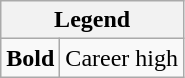<table class="wikitable mw-collapsible mw-collapsed">
<tr>
<th colspan="2">Legend</th>
</tr>
<tr>
<td><strong>Bold</strong></td>
<td>Career high</td>
</tr>
</table>
